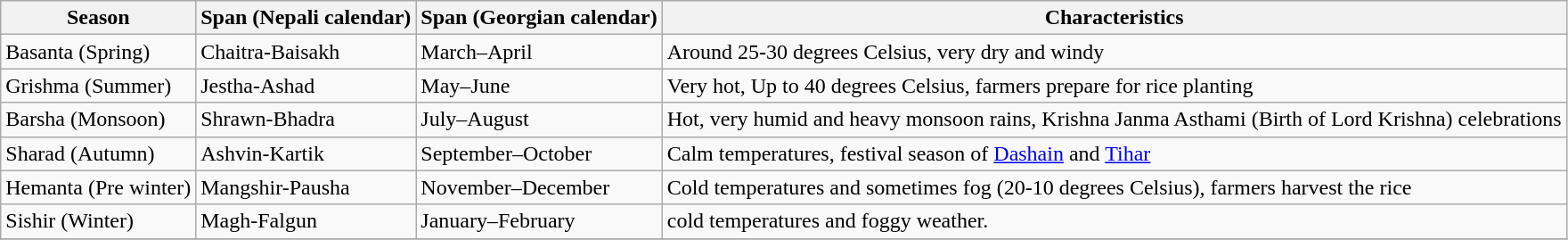<table class="wikitable">
<tr>
<th>Season</th>
<th>Span (Nepali calendar)</th>
<th>Span (Georgian calendar)</th>
<th>Characteristics</th>
</tr>
<tr>
<td>Basanta (Spring)</td>
<td>Chaitra-Baisakh</td>
<td>March–April</td>
<td>Around 25-30 degrees Celsius, very dry and windy</td>
</tr>
<tr>
<td>Grishma (Summer)</td>
<td>Jestha-Ashad</td>
<td>May–June</td>
<td>Very hot, Up to 40 degrees Celsius, farmers prepare for rice planting</td>
</tr>
<tr>
<td>Barsha (Monsoon)</td>
<td>Shrawn-Bhadra</td>
<td>July–August</td>
<td>Hot, very humid and heavy monsoon rains, Krishna Janma Asthami (Birth of Lord Krishna) celebrations</td>
</tr>
<tr>
<td>Sharad (Autumn)</td>
<td>Ashvin-Kartik</td>
<td>September–October</td>
<td>Calm temperatures, festival season of <a href='#'>Dashain</a> and <a href='#'>Tihar</a></td>
</tr>
<tr>
<td>Hemanta (Pre winter)</td>
<td>Mangshir-Pausha</td>
<td>November–December</td>
<td>Cold temperatures and sometimes fog (20-10 degrees Celsius), farmers harvest the rice</td>
</tr>
<tr>
<td>Sishir (Winter)</td>
<td>Magh-Falgun</td>
<td>January–February</td>
<td>cold temperatures and foggy weather.</td>
</tr>
<tr>
</tr>
</table>
